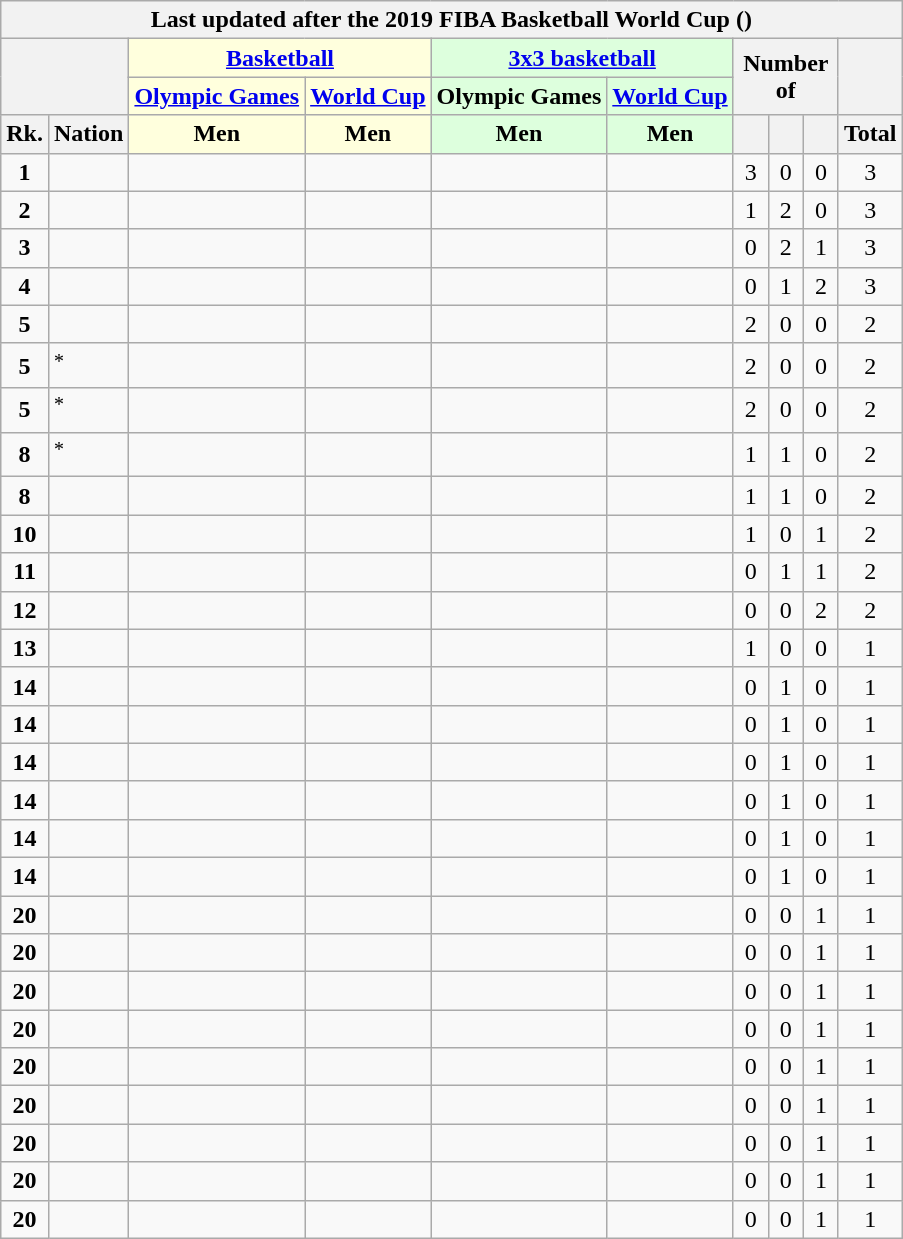<table class="wikitable" style="margin-top: 0em; text-align: center; font-size: 100%;">
<tr>
<th colspan="10">Last updated after the 2019 FIBA Basketball World Cup ()</th>
</tr>
<tr>
<th rowspan="2" colspan="2"></th>
<th colspan="2" style="background: #ffd;"><a href='#'>Basketball</a></th>
<th colspan="2" style="background: #dfd;"><a href='#'>3x3 basketball</a></th>
<th rowspan="2" colspan="3">Number of</th>
<th rowspan="2"></th>
</tr>
<tr>
<th style="background: #ffd;"><a href='#'>Olympic Games</a></th>
<th style="background: #ffd;"><a href='#'>World Cup</a></th>
<th style="background: #dfd;">Olympic Games</th>
<th style="background: #dfd;"><a href='#'>World Cup</a></th>
</tr>
<tr>
<th style="width: 1em;">Rk.</th>
<th>Nation</th>
<th style="background: #ffd;">Men</th>
<th style="background: #ffd;">Men</th>
<th style="background: #dfd;">Men</th>
<th style="background: #dfd;">Men</th>
<th style="width: 1em;"></th>
<th style="width: 1em;"></th>
<th style="width: 1em;"></th>
<th style="width: 1em;">Total</th>
</tr>
<tr>
<td><strong>1</strong></td>
<td style="text-align: left;"></td>
<td></td>
<td></td>
<td></td>
<td></td>
<td>3</td>
<td>0</td>
<td>0</td>
<td>3</td>
</tr>
<tr>
<td><strong>2</strong></td>
<td style="text-align: left;"></td>
<td></td>
<td></td>
<td></td>
<td></td>
<td>1</td>
<td>2</td>
<td>0</td>
<td>3</td>
</tr>
<tr>
<td><strong>3</strong></td>
<td style="text-align: left;"></td>
<td></td>
<td></td>
<td></td>
<td></td>
<td>0</td>
<td>2</td>
<td>1</td>
<td>3</td>
</tr>
<tr>
<td><strong>4</strong></td>
<td style="text-align: left;"></td>
<td></td>
<td></td>
<td></td>
<td></td>
<td>0</td>
<td>1</td>
<td>2</td>
<td>3</td>
</tr>
<tr>
<td><strong>5</strong></td>
<td style="text-align: left;"></td>
<td></td>
<td></td>
<td></td>
<td></td>
<td>2</td>
<td>0</td>
<td>0</td>
<td>2</td>
</tr>
<tr>
<td><strong>5</strong></td>
<td style="text-align: left;"><em></em><sup>*</sup></td>
<td></td>
<td></td>
<td></td>
<td></td>
<td>2</td>
<td>0</td>
<td>0</td>
<td>2</td>
</tr>
<tr>
<td><strong>5</strong></td>
<td style="text-align: left;"><em></em><sup>*</sup></td>
<td></td>
<td></td>
<td></td>
<td></td>
<td>2</td>
<td>0</td>
<td>0</td>
<td>2</td>
</tr>
<tr>
<td><strong>8</strong></td>
<td style="text-align: left;"><em></em><sup>*</sup></td>
<td></td>
<td></td>
<td></td>
<td></td>
<td>1</td>
<td>1</td>
<td>0</td>
<td>2</td>
</tr>
<tr>
<td><strong>8</strong></td>
<td style="text-align: left;"></td>
<td></td>
<td></td>
<td></td>
<td></td>
<td>1</td>
<td>1</td>
<td>0</td>
<td>2</td>
</tr>
<tr>
<td><strong>10</strong></td>
<td style="text-align: left;"></td>
<td></td>
<td></td>
<td></td>
<td></td>
<td>1</td>
<td>0</td>
<td>1</td>
<td>2</td>
</tr>
<tr>
<td><strong>11</strong></td>
<td style="text-align: left;"></td>
<td></td>
<td></td>
<td></td>
<td></td>
<td>0</td>
<td>1</td>
<td>1</td>
<td>2</td>
</tr>
<tr>
<td><strong>12</strong></td>
<td style="text-align: left;"></td>
<td></td>
<td></td>
<td></td>
<td></td>
<td>0</td>
<td>0</td>
<td>2</td>
<td>2</td>
</tr>
<tr>
<td><strong>13</strong></td>
<td style="text-align: left;"></td>
<td></td>
<td></td>
<td></td>
<td></td>
<td>1</td>
<td>0</td>
<td>0</td>
<td>1</td>
</tr>
<tr>
<td><strong>14</strong></td>
<td style="text-align: left;"></td>
<td></td>
<td></td>
<td></td>
<td></td>
<td>0</td>
<td>1</td>
<td>0</td>
<td>1</td>
</tr>
<tr>
<td><strong>14</strong></td>
<td style="text-align: left;"></td>
<td></td>
<td></td>
<td></td>
<td></td>
<td>0</td>
<td>1</td>
<td>0</td>
<td>1</td>
</tr>
<tr>
<td><strong>14</strong></td>
<td style="text-align: left;"></td>
<td></td>
<td></td>
<td></td>
<td></td>
<td>0</td>
<td>1</td>
<td>0</td>
<td>1</td>
</tr>
<tr>
<td><strong>14</strong></td>
<td style="text-align: left;"></td>
<td></td>
<td></td>
<td></td>
<td></td>
<td>0</td>
<td>1</td>
<td>0</td>
<td>1</td>
</tr>
<tr>
<td><strong>14</strong></td>
<td style="text-align: left;"></td>
<td></td>
<td></td>
<td></td>
<td></td>
<td>0</td>
<td>1</td>
<td>0</td>
<td>1</td>
</tr>
<tr>
<td><strong>14</strong></td>
<td style="text-align: left;"></td>
<td></td>
<td></td>
<td></td>
<td></td>
<td>0</td>
<td>1</td>
<td>0</td>
<td>1</td>
</tr>
<tr>
<td><strong>20</strong></td>
<td style="text-align: left;"></td>
<td></td>
<td></td>
<td></td>
<td></td>
<td>0</td>
<td>0</td>
<td>1</td>
<td>1</td>
</tr>
<tr>
<td><strong>20</strong></td>
<td style="text-align: left;"></td>
<td></td>
<td></td>
<td></td>
<td></td>
<td>0</td>
<td>0</td>
<td>1</td>
<td>1</td>
</tr>
<tr>
<td><strong>20</strong></td>
<td style="text-align: left;"></td>
<td></td>
<td></td>
<td></td>
<td></td>
<td>0</td>
<td>0</td>
<td>1</td>
<td>1</td>
</tr>
<tr>
<td><strong>20</strong></td>
<td style="text-align: left;"></td>
<td></td>
<td></td>
<td></td>
<td></td>
<td>0</td>
<td>0</td>
<td>1</td>
<td>1</td>
</tr>
<tr>
<td><strong>20</strong></td>
<td style="text-align: left;"></td>
<td></td>
<td></td>
<td></td>
<td></td>
<td>0</td>
<td>0</td>
<td>1</td>
<td>1</td>
</tr>
<tr>
<td><strong>20</strong></td>
<td style="text-align: left;"></td>
<td></td>
<td></td>
<td></td>
<td></td>
<td>0</td>
<td>0</td>
<td>1</td>
<td>1</td>
</tr>
<tr>
<td><strong>20</strong></td>
<td style="text-align: left;"></td>
<td></td>
<td></td>
<td></td>
<td></td>
<td>0</td>
<td>0</td>
<td>1</td>
<td>1</td>
</tr>
<tr>
<td><strong>20</strong></td>
<td style="text-align: left;"></td>
<td></td>
<td></td>
<td></td>
<td></td>
<td>0</td>
<td>0</td>
<td>1</td>
<td>1</td>
</tr>
<tr>
<td><strong>20</strong></td>
<td style="text-align: left;"></td>
<td></td>
<td></td>
<td></td>
<td></td>
<td>0</td>
<td>0</td>
<td>1</td>
<td>1</td>
</tr>
</table>
